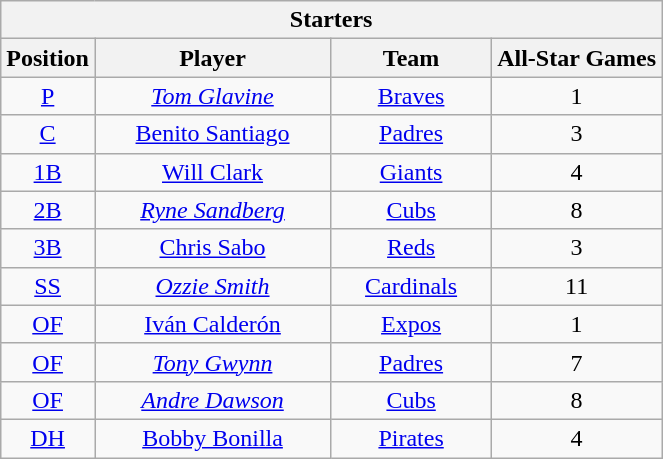<table class="wikitable" style="font-size: 100%; text-align:center;">
<tr>
<th colspan="4">Starters</th>
</tr>
<tr>
<th>Position</th>
<th width="150">Player</th>
<th width="100">Team</th>
<th>All-Star Games</th>
</tr>
<tr>
<td><a href='#'>P</a></td>
<td><em><a href='#'>Tom Glavine</a></em></td>
<td><a href='#'>Braves</a></td>
<td>1</td>
</tr>
<tr>
<td><a href='#'>C</a></td>
<td><a href='#'>Benito Santiago</a></td>
<td><a href='#'>Padres</a></td>
<td>3</td>
</tr>
<tr>
<td><a href='#'>1B</a></td>
<td><a href='#'>Will Clark</a></td>
<td><a href='#'>Giants</a></td>
<td>4</td>
</tr>
<tr>
<td><a href='#'>2B</a></td>
<td><em><a href='#'>Ryne Sandberg</a></em></td>
<td><a href='#'>Cubs</a></td>
<td>8</td>
</tr>
<tr>
<td><a href='#'>3B</a></td>
<td><a href='#'>Chris Sabo</a></td>
<td><a href='#'>Reds</a></td>
<td>3</td>
</tr>
<tr>
<td><a href='#'>SS</a></td>
<td><em><a href='#'>Ozzie Smith</a></em></td>
<td><a href='#'>Cardinals</a></td>
<td>11</td>
</tr>
<tr>
<td><a href='#'>OF</a></td>
<td><a href='#'>Iván Calderón</a></td>
<td><a href='#'>Expos</a></td>
<td>1</td>
</tr>
<tr>
<td><a href='#'>OF</a></td>
<td><em><a href='#'>Tony Gwynn</a></em></td>
<td><a href='#'>Padres</a></td>
<td>7</td>
</tr>
<tr>
<td><a href='#'>OF</a></td>
<td><em><a href='#'>Andre Dawson</a></em></td>
<td><a href='#'>Cubs</a></td>
<td>8</td>
</tr>
<tr>
<td><a href='#'>DH</a></td>
<td><a href='#'>Bobby Bonilla</a></td>
<td><a href='#'>Pirates</a></td>
<td>4</td>
</tr>
</table>
